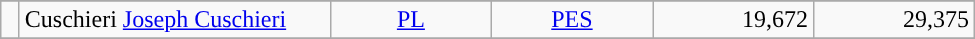<table class="wikitable">
<tr>
</tr>
<tr>
<td width=5px style="background-color: "></td>
<td width = "200"><span>Cuschieri</span> <a href='#'>Joseph Cuschieri</a></td>
<td width = "100" align = "center"><a href='#'>PL</a></td>
<td width = "100" align = "center"><a href='#'>PES</a></td>
<td width = "100" align = "right">19,672</td>
<td width = "100" align = "right">29,375</td>
</tr>
<tr>
</tr>
</table>
